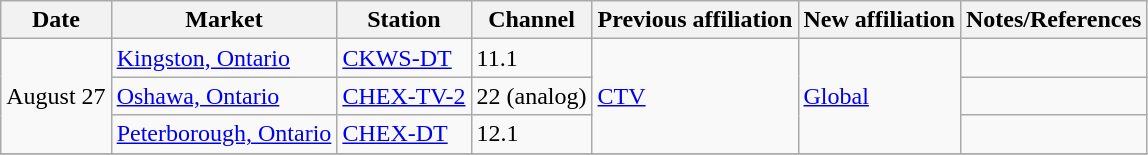<table class="wikitable">
<tr>
<th>Date</th>
<th>Market</th>
<th>Station</th>
<th>Channel</th>
<th>Previous affiliation</th>
<th>New affiliation</th>
<th>Notes/References</th>
</tr>
<tr>
<td rowspan=3>August 27</td>
<td><a href='#'>Kingston, Ontario</a></td>
<td><a href='#'>CKWS-DT</a></td>
<td>11.1</td>
<td rowspan=3><a href='#'>CTV</a></td>
<td rowspan=3><a href='#'>Global</a></td>
<td></td>
</tr>
<tr>
<td><a href='#'>Oshawa, Ontario</a></td>
<td><a href='#'>CHEX-TV-2</a></td>
<td>22 (analog)</td>
<td></td>
</tr>
<tr>
<td><a href='#'>Peterborough, Ontario</a></td>
<td><a href='#'>CHEX-DT</a></td>
<td>12.1</td>
<td></td>
</tr>
<tr>
</tr>
</table>
